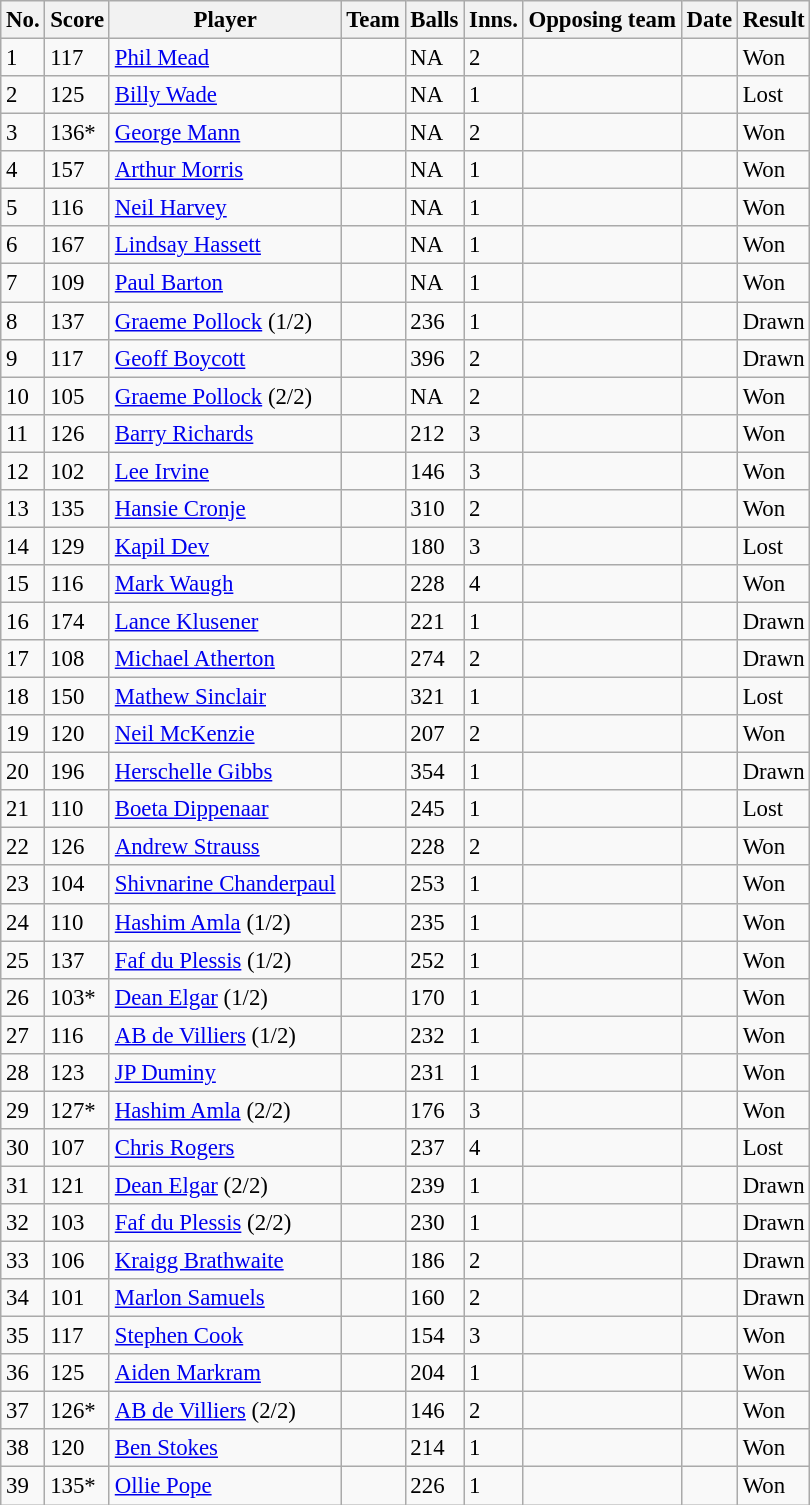<table class="wikitable sortable" style="font-size:95%">
<tr>
<th>No.</th>
<th>Score</th>
<th>Player</th>
<th>Team</th>
<th>Balls</th>
<th>Inns.</th>
<th>Opposing team</th>
<th>Date</th>
<th>Result</th>
</tr>
<tr>
<td>1</td>
<td> 117</td>
<td><a href='#'>Phil Mead</a></td>
<td></td>
<td> NA</td>
<td>2</td>
<td></td>
<td></td>
<td>Won</td>
</tr>
<tr>
<td>2</td>
<td> 125</td>
<td><a href='#'>Billy Wade</a></td>
<td></td>
<td> NA</td>
<td>1</td>
<td></td>
<td></td>
<td>Lost</td>
</tr>
<tr>
<td>3</td>
<td> 136*</td>
<td><a href='#'>George Mann</a></td>
<td></td>
<td> NA</td>
<td>2</td>
<td></td>
<td></td>
<td>Won</td>
</tr>
<tr>
<td>4</td>
<td> 157</td>
<td><a href='#'>Arthur Morris</a></td>
<td></td>
<td> NA</td>
<td>1</td>
<td></td>
<td></td>
<td>Won</td>
</tr>
<tr>
<td>5</td>
<td> 116</td>
<td><a href='#'>Neil Harvey</a></td>
<td></td>
<td> NA</td>
<td>1</td>
<td></td>
<td></td>
<td>Won</td>
</tr>
<tr>
<td>6</td>
<td> 167</td>
<td><a href='#'>Lindsay Hassett</a></td>
<td></td>
<td> NA</td>
<td>1</td>
<td></td>
<td></td>
<td>Won</td>
</tr>
<tr>
<td>7</td>
<td> 109</td>
<td><a href='#'>Paul Barton</a></td>
<td></td>
<td> NA</td>
<td>1</td>
<td></td>
<td></td>
<td>Won</td>
</tr>
<tr>
<td>8</td>
<td> 137</td>
<td><a href='#'>Graeme Pollock</a> (1/2)</td>
<td></td>
<td> 236</td>
<td>1</td>
<td></td>
<td></td>
<td>Drawn</td>
</tr>
<tr>
<td>9</td>
<td> 117</td>
<td><a href='#'>Geoff Boycott</a></td>
<td></td>
<td> 396</td>
<td>2</td>
<td></td>
<td></td>
<td>Drawn</td>
</tr>
<tr>
<td>10</td>
<td> 105</td>
<td><a href='#'>Graeme Pollock</a> (2/2)</td>
<td></td>
<td> NA</td>
<td>2</td>
<td></td>
<td></td>
<td>Won</td>
</tr>
<tr>
<td>11</td>
<td> 126</td>
<td><a href='#'>Barry Richards</a></td>
<td></td>
<td> 212</td>
<td>3</td>
<td></td>
<td></td>
<td>Won</td>
</tr>
<tr>
<td>12</td>
<td> 102</td>
<td><a href='#'>Lee Irvine</a></td>
<td></td>
<td> 146</td>
<td>3</td>
<td></td>
<td></td>
<td>Won</td>
</tr>
<tr>
<td>13</td>
<td> 135</td>
<td><a href='#'>Hansie Cronje</a></td>
<td></td>
<td> 310</td>
<td>2</td>
<td></td>
<td></td>
<td>Won</td>
</tr>
<tr>
<td>14</td>
<td> 129</td>
<td><a href='#'>Kapil Dev</a></td>
<td></td>
<td> 180</td>
<td>3</td>
<td></td>
<td></td>
<td>Lost</td>
</tr>
<tr>
<td>15</td>
<td> 116</td>
<td><a href='#'>Mark Waugh</a></td>
<td></td>
<td> 228</td>
<td>4</td>
<td></td>
<td></td>
<td>Won</td>
</tr>
<tr>
<td>16</td>
<td> 174</td>
<td><a href='#'>Lance Klusener</a></td>
<td></td>
<td> 221</td>
<td>1</td>
<td></td>
<td></td>
<td>Drawn</td>
</tr>
<tr>
<td>17</td>
<td> 108</td>
<td><a href='#'>Michael Atherton</a></td>
<td></td>
<td> 274</td>
<td>2</td>
<td></td>
<td></td>
<td>Drawn</td>
</tr>
<tr>
<td>18</td>
<td> 150</td>
<td><a href='#'>Mathew Sinclair</a></td>
<td></td>
<td> 321</td>
<td>1</td>
<td></td>
<td></td>
<td>Lost</td>
</tr>
<tr>
<td>19</td>
<td> 120</td>
<td><a href='#'>Neil McKenzie</a></td>
<td></td>
<td> 207</td>
<td>2</td>
<td></td>
<td></td>
<td>Won</td>
</tr>
<tr>
<td>20</td>
<td> 196</td>
<td><a href='#'>Herschelle Gibbs</a></td>
<td></td>
<td> 354</td>
<td>1</td>
<td></td>
<td></td>
<td>Drawn</td>
</tr>
<tr>
<td>21</td>
<td> 110</td>
<td><a href='#'>Boeta Dippenaar</a></td>
<td></td>
<td> 245</td>
<td>1</td>
<td></td>
<td></td>
<td>Lost</td>
</tr>
<tr>
<td>22</td>
<td> 126</td>
<td><a href='#'>Andrew Strauss</a></td>
<td></td>
<td> 228</td>
<td>2</td>
<td></td>
<td></td>
<td>Won</td>
</tr>
<tr>
<td>23</td>
<td> 104</td>
<td><a href='#'>Shivnarine Chanderpaul</a></td>
<td></td>
<td> 253</td>
<td>1</td>
<td></td>
<td></td>
<td>Won</td>
</tr>
<tr>
<td>24</td>
<td> 110</td>
<td><a href='#'>Hashim Amla</a> (1/2)</td>
<td></td>
<td> 235</td>
<td>1</td>
<td></td>
<td></td>
<td>Won</td>
</tr>
<tr>
<td>25</td>
<td> 137</td>
<td><a href='#'>Faf du Plessis</a> (1/2)</td>
<td></td>
<td> 252</td>
<td>1</td>
<td></td>
<td></td>
<td>Won</td>
</tr>
<tr>
<td>26</td>
<td> 103*</td>
<td><a href='#'>Dean Elgar</a> (1/2)</td>
<td></td>
<td> 170</td>
<td>1</td>
<td></td>
<td></td>
<td>Won</td>
</tr>
<tr>
<td>27</td>
<td> 116</td>
<td><a href='#'>AB de Villiers</a> (1/2)</td>
<td></td>
<td> 232</td>
<td>1</td>
<td></td>
<td></td>
<td>Won</td>
</tr>
<tr>
<td>28</td>
<td> 123</td>
<td><a href='#'>JP Duminy</a></td>
<td></td>
<td> 231</td>
<td>1</td>
<td></td>
<td></td>
<td>Won</td>
</tr>
<tr>
<td>29</td>
<td> 127*</td>
<td><a href='#'>Hashim Amla</a> (2/2)</td>
<td></td>
<td> 176</td>
<td>3</td>
<td></td>
<td></td>
<td>Won</td>
</tr>
<tr>
<td>30</td>
<td> 107</td>
<td><a href='#'>Chris Rogers</a></td>
<td></td>
<td> 237</td>
<td>4</td>
<td></td>
<td></td>
<td>Lost</td>
</tr>
<tr>
<td>31</td>
<td> 121</td>
<td><a href='#'>Dean Elgar</a> (2/2)</td>
<td></td>
<td> 239</td>
<td>1</td>
<td></td>
<td></td>
<td>Drawn</td>
</tr>
<tr>
<td>32</td>
<td> 103</td>
<td><a href='#'>Faf du Plessis</a> (2/2)</td>
<td></td>
<td> 230</td>
<td>1</td>
<td></td>
<td></td>
<td>Drawn</td>
</tr>
<tr>
<td>33</td>
<td> 106</td>
<td><a href='#'>Kraigg Brathwaite</a></td>
<td></td>
<td> 186</td>
<td>2</td>
<td></td>
<td></td>
<td>Drawn</td>
</tr>
<tr>
<td>34</td>
<td> 101</td>
<td><a href='#'>Marlon Samuels</a></td>
<td></td>
<td> 160</td>
<td>2</td>
<td></td>
<td></td>
<td>Drawn</td>
</tr>
<tr>
<td>35</td>
<td> 117</td>
<td><a href='#'>Stephen Cook</a></td>
<td></td>
<td> 154</td>
<td>3</td>
<td></td>
<td></td>
<td>Won</td>
</tr>
<tr>
<td>36</td>
<td> 125</td>
<td><a href='#'>Aiden Markram</a></td>
<td></td>
<td> 204</td>
<td>1</td>
<td></td>
<td></td>
<td>Won</td>
</tr>
<tr>
<td>37</td>
<td> 126*</td>
<td><a href='#'>AB de Villiers</a> (2/2)</td>
<td></td>
<td> 146</td>
<td>2</td>
<td></td>
<td></td>
<td>Won</td>
</tr>
<tr>
<td>38</td>
<td> 120</td>
<td><a href='#'>Ben Stokes</a></td>
<td></td>
<td> 214</td>
<td>1</td>
<td></td>
<td></td>
<td>Won</td>
</tr>
<tr>
<td>39</td>
<td> 135*</td>
<td><a href='#'>Ollie Pope</a></td>
<td></td>
<td> 226</td>
<td>1</td>
<td></td>
<td></td>
<td>Won</td>
</tr>
</table>
